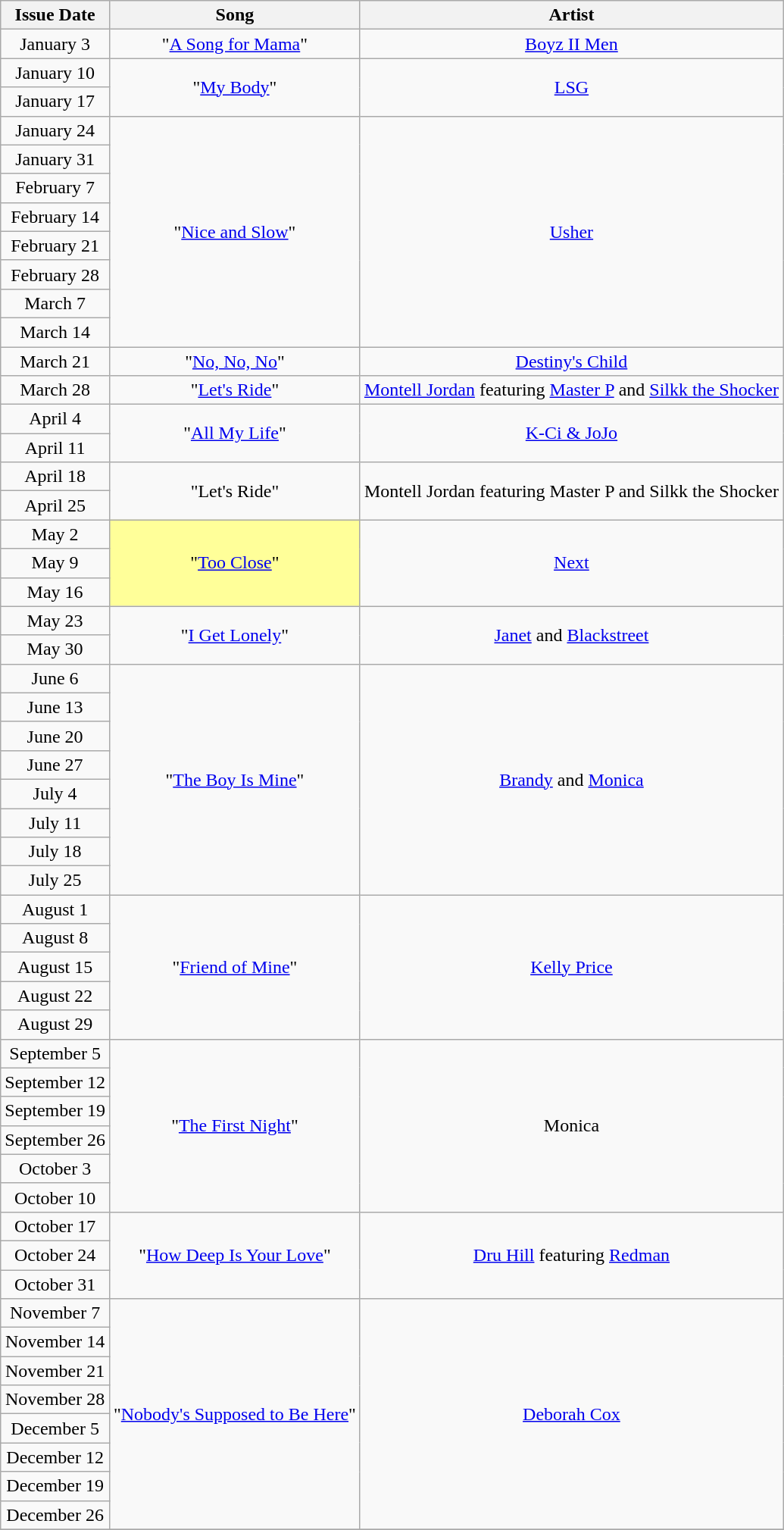<table class="wikitable plainrowheaders" style="text-align: center">
<tr>
<th>Issue Date</th>
<th>Song</th>
<th>Artist</th>
</tr>
<tr>
<td>January 3</td>
<td>"<a href='#'>A Song for Mama</a>"</td>
<td><a href='#'>Boyz II Men</a></td>
</tr>
<tr>
<td>January 10</td>
<td rowspan="2">"<a href='#'>My Body</a>"</td>
<td rowspan="2"><a href='#'>LSG</a></td>
</tr>
<tr>
<td>January 17</td>
</tr>
<tr>
<td>January 24</td>
<td rowspan="8">"<a href='#'>Nice and Slow</a>"</td>
<td rowspan="8"><a href='#'>Usher</a></td>
</tr>
<tr>
<td>January 31</td>
</tr>
<tr>
<td>February 7</td>
</tr>
<tr>
<td>February 14</td>
</tr>
<tr>
<td>February 21</td>
</tr>
<tr>
<td>February 28</td>
</tr>
<tr>
<td>March 7</td>
</tr>
<tr>
<td>March 14</td>
</tr>
<tr>
<td>March 21</td>
<td>"<a href='#'>No, No, No</a>"</td>
<td><a href='#'>Destiny's Child</a></td>
</tr>
<tr>
<td>March 28</td>
<td>"<a href='#'>Let's Ride</a>"</td>
<td><a href='#'>Montell Jordan</a> featuring <a href='#'>Master P</a> and <a href='#'>Silkk the Shocker</a></td>
</tr>
<tr>
<td>April 4</td>
<td rowspan="2">"<a href='#'>All My Life</a>"</td>
<td rowspan="2"><a href='#'>K-Ci & JoJo</a></td>
</tr>
<tr>
<td>April 11</td>
</tr>
<tr>
<td>April 18</td>
<td rowspan="2">"Let's Ride"</td>
<td rowspan="2">Montell Jordan featuring Master P and Silkk the Shocker</td>
</tr>
<tr>
<td>April 25</td>
</tr>
<tr>
<td>May 2</td>
<td bgcolor=#FFFF99 rowspan="3">"<a href='#'>Too Close</a>" </td>
<td rowspan="3"><a href='#'>Next</a></td>
</tr>
<tr>
<td>May 9</td>
</tr>
<tr>
<td>May 16</td>
</tr>
<tr>
<td>May 23</td>
<td rowspan="2">"<a href='#'>I Get Lonely</a>"</td>
<td rowspan="2"><a href='#'>Janet</a> and <a href='#'>Blackstreet</a></td>
</tr>
<tr>
<td>May 30</td>
</tr>
<tr>
<td>June 6</td>
<td rowspan="8">"<a href='#'>The Boy Is Mine</a>"</td>
<td rowspan="8"><a href='#'>Brandy</a> and <a href='#'>Monica</a></td>
</tr>
<tr>
<td>June 13</td>
</tr>
<tr>
<td>June 20</td>
</tr>
<tr>
<td>June 27</td>
</tr>
<tr>
<td>July 4</td>
</tr>
<tr>
<td>July 11</td>
</tr>
<tr>
<td>July 18</td>
</tr>
<tr>
<td>July 25</td>
</tr>
<tr>
<td>August 1</td>
<td rowspan="5">"<a href='#'>Friend of Mine</a>"</td>
<td rowspan="5"><a href='#'>Kelly Price</a></td>
</tr>
<tr>
<td>August 8</td>
</tr>
<tr>
<td>August 15</td>
</tr>
<tr>
<td>August 22</td>
</tr>
<tr>
<td>August 29</td>
</tr>
<tr>
<td>September 5</td>
<td rowspan="6">"<a href='#'>The First Night</a>"</td>
<td rowspan="6">Monica</td>
</tr>
<tr>
<td>September 12</td>
</tr>
<tr>
<td>September 19</td>
</tr>
<tr>
<td>September 26</td>
</tr>
<tr>
<td>October 3</td>
</tr>
<tr>
<td>October 10</td>
</tr>
<tr>
<td>October 17</td>
<td rowspan="3">"<a href='#'>How Deep Is Your Love</a>"</td>
<td rowspan="3"><a href='#'>Dru Hill</a> featuring <a href='#'>Redman</a></td>
</tr>
<tr>
<td>October 24</td>
</tr>
<tr>
<td>October 31</td>
</tr>
<tr>
<td>November 7</td>
<td rowspan="8">"<a href='#'>Nobody's Supposed to Be Here</a>"</td>
<td rowspan="8"><a href='#'>Deborah Cox</a></td>
</tr>
<tr>
<td>November 14</td>
</tr>
<tr>
<td>November 21</td>
</tr>
<tr>
<td>November 28</td>
</tr>
<tr>
<td>December 5</td>
</tr>
<tr>
<td>December 12</td>
</tr>
<tr>
<td>December 19</td>
</tr>
<tr>
<td>December 26</td>
</tr>
<tr>
</tr>
</table>
